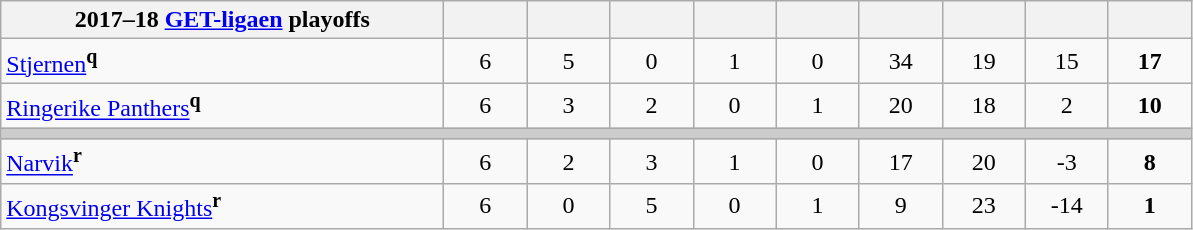<table class="wikitable">
<tr>
<th style="width:18em;">2017–18 <a href='#'>GET-ligaen</a> playoffs</th>
<th style="width:3em;"></th>
<th style="width:3em;"></th>
<th style="width:3em;"></th>
<th style="width:3em;"></th>
<th style="width:3em;"></th>
<th style="width:3em;"></th>
<th style="width:3em;"></th>
<th style="width:3em;"></th>
<th style="width:3em;"></th>
</tr>
<tr align=center>
<td align=left><a href='#'>Stjernen</a><sup><strong>q</strong></sup></td>
<td>6</td>
<td>5</td>
<td>0</td>
<td>1</td>
<td>0</td>
<td>34</td>
<td>19</td>
<td>15</td>
<td><strong>17</strong></td>
</tr>
<tr align=center>
<td align=left><a href='#'>Ringerike Panthers</a><sup><strong>q</strong></sup></td>
<td>6</td>
<td>3</td>
<td>2</td>
<td>0</td>
<td>1</td>
<td>20</td>
<td>18</td>
<td>2</td>
<td><strong>10</strong></td>
</tr>
<tr bgcolor="#cccccc" class="unsortable">
<td colspan=10></td>
</tr>
<tr align=center>
<td align=left><a href='#'>Narvik</a><sup><strong>r</strong></sup></td>
<td>6</td>
<td>2</td>
<td>3</td>
<td>1</td>
<td>0</td>
<td>17</td>
<td>20</td>
<td>-3</td>
<td><strong>8</strong></td>
</tr>
<tr align=center>
<td align=left><a href='#'>Kongsvinger Knights</a><sup><strong>r</strong></sup></td>
<td>6</td>
<td>0</td>
<td>5</td>
<td>0</td>
<td>1</td>
<td>9</td>
<td>23</td>
<td>-14</td>
<td><strong>1</strong></td>
</tr>
</table>
